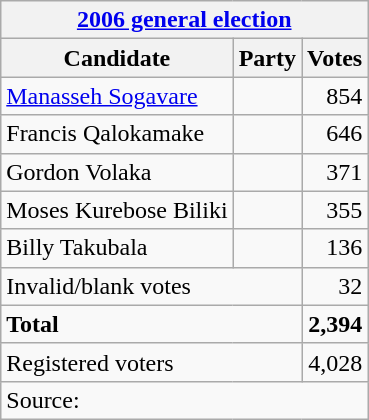<table class=wikitable style=text-align:left>
<tr>
<th colspan=3><a href='#'>2006 general election</a></th>
</tr>
<tr>
<th>Candidate</th>
<th>Party</th>
<th>Votes</th>
</tr>
<tr>
<td><a href='#'>Manasseh Sogavare</a></td>
<td></td>
<td align=right>854</td>
</tr>
<tr>
<td>Francis Qalokamake</td>
<td></td>
<td align=right>646</td>
</tr>
<tr>
<td>Gordon Volaka</td>
<td></td>
<td align=right>371</td>
</tr>
<tr>
<td>Moses Kurebose Biliki</td>
<td></td>
<td align=right>355</td>
</tr>
<tr>
<td>Billy Takubala</td>
<td></td>
<td align=right>136</td>
</tr>
<tr>
<td colspan=2>Invalid/blank votes</td>
<td align=right>32</td>
</tr>
<tr>
<td colspan=2><strong>Total</strong></td>
<td align=right><strong>2,394</strong></td>
</tr>
<tr>
<td colspan=2>Registered voters</td>
<td align=right>4,028</td>
</tr>
<tr>
<td colspan=3>Source: </td>
</tr>
</table>
